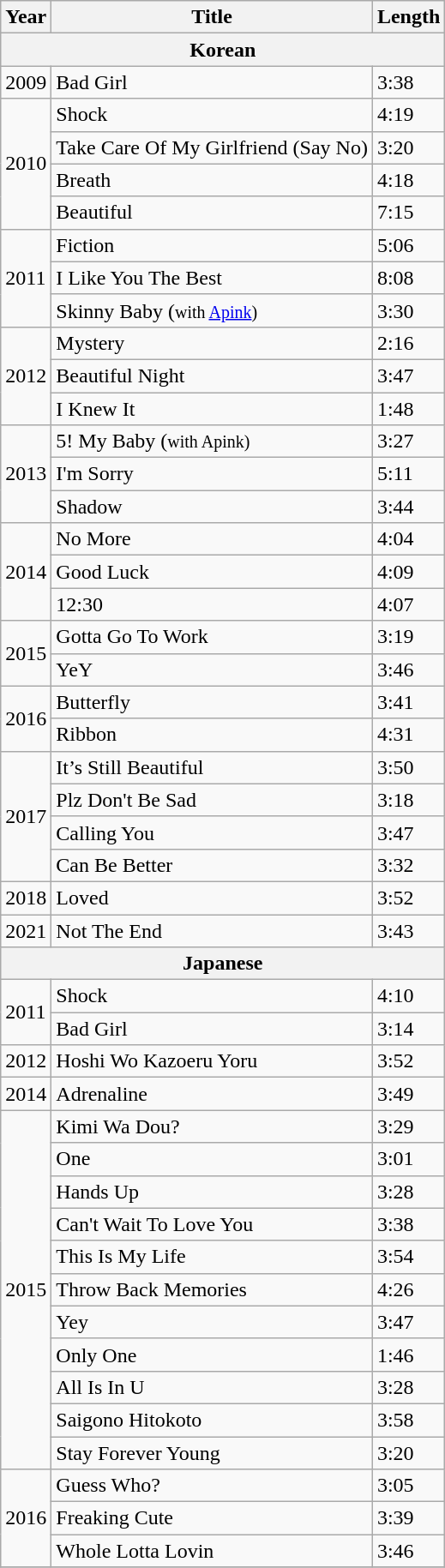<table class="wikitable">
<tr>
<th>Year</th>
<th>Title</th>
<th>Length</th>
</tr>
<tr>
<th colspan="3">Korean</th>
</tr>
<tr>
<td>2009</td>
<td>Bad Girl</td>
<td>3:38</td>
</tr>
<tr>
<td rowspan="4">2010</td>
<td>Shock</td>
<td>4:19</td>
</tr>
<tr>
<td>Take Care Of My Girlfriend (Say No)</td>
<td>3:20</td>
</tr>
<tr>
<td>Breath</td>
<td>4:18</td>
</tr>
<tr>
<td>Beautiful</td>
<td>7:15</td>
</tr>
<tr>
<td rowspan="3">2011</td>
<td>Fiction</td>
<td>5:06</td>
</tr>
<tr>
<td>I Like You The Best</td>
<td>8:08</td>
</tr>
<tr>
<td>Skinny Baby (<small>with <a href='#'>Apink</a>)</small></td>
<td>3:30</td>
</tr>
<tr>
<td rowspan="3">2012</td>
<td>Mystery</td>
<td>2:16</td>
</tr>
<tr>
<td>Beautiful Night</td>
<td>3:47</td>
</tr>
<tr>
<td>I Knew It</td>
<td>1:48</td>
</tr>
<tr>
<td rowspan="3">2013</td>
<td>5! My Baby (<small>with Apink)</small></td>
<td>3:27</td>
</tr>
<tr>
<td>I'm Sorry</td>
<td>5:11</td>
</tr>
<tr>
<td>Shadow</td>
<td>3:44</td>
</tr>
<tr>
<td rowspan="3">2014</td>
<td>No More</td>
<td>4:04</td>
</tr>
<tr>
<td>Good Luck</td>
<td>4:09</td>
</tr>
<tr>
<td>12:30</td>
<td>4:07</td>
</tr>
<tr>
<td rowspan="2">2015</td>
<td>Gotta Go To Work</td>
<td>3:19</td>
</tr>
<tr>
<td>YeY</td>
<td>3:46</td>
</tr>
<tr>
<td rowspan="2">2016</td>
<td>Butterfly</td>
<td>3:41</td>
</tr>
<tr>
<td>Ribbon</td>
<td>4:31</td>
</tr>
<tr>
<td rowspan="4">2017</td>
<td>It’s Still Beautiful</td>
<td>3:50</td>
</tr>
<tr>
<td>Plz Don't Be Sad</td>
<td>3:18</td>
</tr>
<tr>
<td>Calling You</td>
<td>3:47</td>
</tr>
<tr>
<td>Can Be Better</td>
<td>3:32</td>
</tr>
<tr>
<td rowspan="1">2018</td>
<td>Loved</td>
<td>3:52</td>
</tr>
<tr>
<td>2021</td>
<td>Not The End</td>
<td>3:43</td>
</tr>
<tr>
<th colspan="3">Japanese</th>
</tr>
<tr>
<td rowspan="2">2011</td>
<td>Shock</td>
<td>4:10</td>
</tr>
<tr>
<td>Bad Girl</td>
<td>3:14</td>
</tr>
<tr>
<td>2012</td>
<td>Hoshi Wo Kazoeru Yoru</td>
<td>3:52</td>
</tr>
<tr>
<td>2014</td>
<td>Adrenaline</td>
<td>3:49</td>
</tr>
<tr>
<td rowspan="11">2015</td>
<td>Kimi Wa Dou?</td>
<td>3:29</td>
</tr>
<tr>
<td>One</td>
<td>3:01</td>
</tr>
<tr>
<td>Hands Up</td>
<td>3:28</td>
</tr>
<tr>
<td>Can't Wait To Love You</td>
<td>3:38</td>
</tr>
<tr>
<td>This Is My Life</td>
<td>3:54</td>
</tr>
<tr>
<td>Throw Back Memories</td>
<td>4:26</td>
</tr>
<tr>
<td>Yey</td>
<td>3:47</td>
</tr>
<tr>
<td>Only One</td>
<td>1:46</td>
</tr>
<tr>
<td>All Is In U</td>
<td>3:28</td>
</tr>
<tr>
<td>Saigono Hitokoto</td>
<td>3:58</td>
</tr>
<tr>
<td>Stay Forever Young</td>
<td>3:20</td>
</tr>
<tr>
<td rowspan="3">2016</td>
<td>Guess Who?</td>
<td>3:05</td>
</tr>
<tr>
<td>Freaking Cute</td>
<td>3:39</td>
</tr>
<tr>
<td>Whole Lotta Lovin</td>
<td>3:46</td>
</tr>
<tr>
</tr>
</table>
